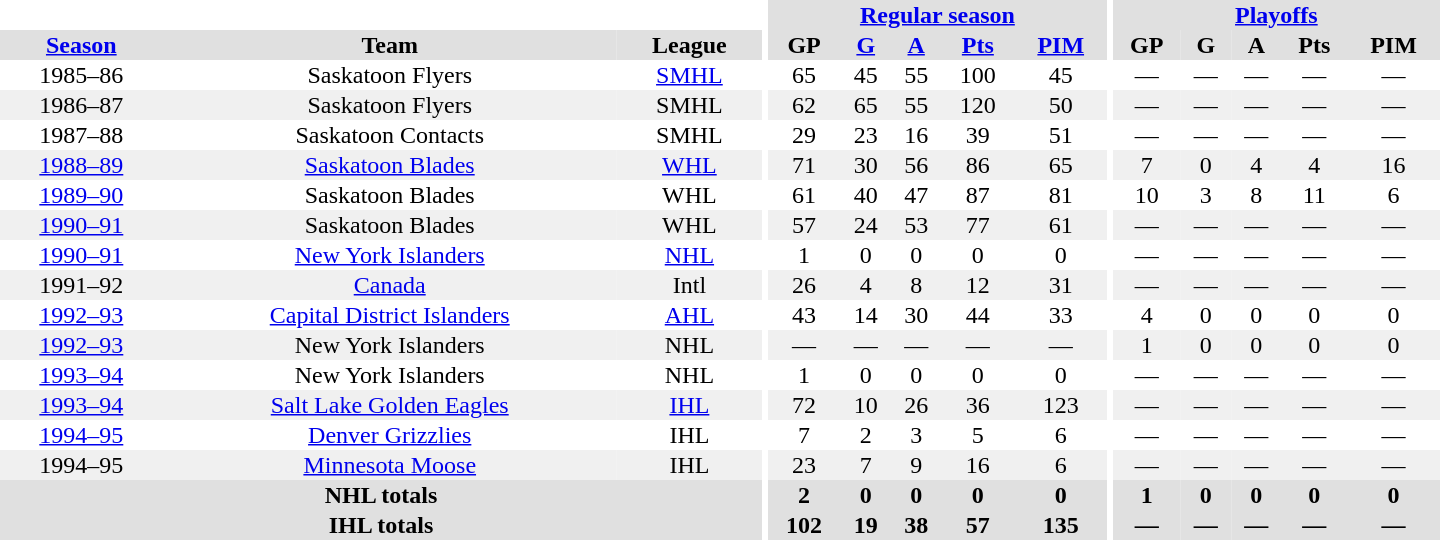<table border="0" cellpadding="1" cellspacing="0" style="text-align:center; width:60em">
<tr bgcolor="#e0e0e0">
<th colspan="3" bgcolor="#ffffff"></th>
<th rowspan="99" bgcolor="#ffffff"></th>
<th colspan="5"><a href='#'>Regular season</a></th>
<th rowspan="99" bgcolor="#ffffff"></th>
<th colspan="5"><a href='#'>Playoffs</a></th>
</tr>
<tr bgcolor="#e0e0e0">
<th><a href='#'>Season</a></th>
<th>Team</th>
<th>League</th>
<th>GP</th>
<th><a href='#'>G</a></th>
<th><a href='#'>A</a></th>
<th><a href='#'>Pts</a></th>
<th><a href='#'>PIM</a></th>
<th>GP</th>
<th>G</th>
<th>A</th>
<th>Pts</th>
<th>PIM</th>
</tr>
<tr>
<td>1985–86</td>
<td>Saskatoon Flyers</td>
<td><a href='#'>SMHL</a></td>
<td>65</td>
<td>45</td>
<td>55</td>
<td>100</td>
<td>45</td>
<td>—</td>
<td>—</td>
<td>—</td>
<td>—</td>
<td>—</td>
</tr>
<tr bgcolor="#f0f0f0">
<td>1986–87</td>
<td>Saskatoon Flyers</td>
<td>SMHL</td>
<td>62</td>
<td>65</td>
<td>55</td>
<td>120</td>
<td>50</td>
<td>—</td>
<td>—</td>
<td>—</td>
<td>—</td>
<td>—</td>
</tr>
<tr>
<td>1987–88</td>
<td>Saskatoon Contacts</td>
<td>SMHL</td>
<td>29</td>
<td>23</td>
<td>16</td>
<td>39</td>
<td>51</td>
<td>—</td>
<td>—</td>
<td>—</td>
<td>—</td>
<td>—</td>
</tr>
<tr bgcolor="#f0f0f0">
<td><a href='#'>1988–89</a></td>
<td><a href='#'>Saskatoon Blades</a></td>
<td><a href='#'>WHL</a></td>
<td>71</td>
<td>30</td>
<td>56</td>
<td>86</td>
<td>65</td>
<td>7</td>
<td>0</td>
<td>4</td>
<td>4</td>
<td>16</td>
</tr>
<tr>
<td><a href='#'>1989–90</a></td>
<td>Saskatoon Blades</td>
<td>WHL</td>
<td>61</td>
<td>40</td>
<td>47</td>
<td>87</td>
<td>81</td>
<td>10</td>
<td>3</td>
<td>8</td>
<td>11</td>
<td>6</td>
</tr>
<tr bgcolor="#f0f0f0">
<td><a href='#'>1990–91</a></td>
<td>Saskatoon Blades</td>
<td>WHL</td>
<td>57</td>
<td>24</td>
<td>53</td>
<td>77</td>
<td>61</td>
<td>—</td>
<td>—</td>
<td>—</td>
<td>—</td>
<td>—</td>
</tr>
<tr>
<td><a href='#'>1990–91</a></td>
<td><a href='#'>New York Islanders</a></td>
<td><a href='#'>NHL</a></td>
<td>1</td>
<td>0</td>
<td>0</td>
<td>0</td>
<td>0</td>
<td>—</td>
<td>—</td>
<td>—</td>
<td>—</td>
<td>—</td>
</tr>
<tr bgcolor="#f0f0f0">
<td>1991–92</td>
<td><a href='#'>Canada</a></td>
<td>Intl</td>
<td>26</td>
<td>4</td>
<td>8</td>
<td>12</td>
<td>31</td>
<td>—</td>
<td>—</td>
<td>—</td>
<td>—</td>
<td>—</td>
</tr>
<tr>
<td><a href='#'>1992–93</a></td>
<td><a href='#'>Capital District Islanders</a></td>
<td><a href='#'>AHL</a></td>
<td>43</td>
<td>14</td>
<td>30</td>
<td>44</td>
<td>33</td>
<td>4</td>
<td>0</td>
<td>0</td>
<td>0</td>
<td>0</td>
</tr>
<tr bgcolor="#f0f0f0">
<td><a href='#'>1992–93</a></td>
<td>New York Islanders</td>
<td>NHL</td>
<td>—</td>
<td>—</td>
<td>—</td>
<td>—</td>
<td>—</td>
<td>1</td>
<td>0</td>
<td>0</td>
<td>0</td>
<td>0</td>
</tr>
<tr>
<td><a href='#'>1993–94</a></td>
<td>New York Islanders</td>
<td>NHL</td>
<td>1</td>
<td>0</td>
<td>0</td>
<td>0</td>
<td>0</td>
<td>—</td>
<td>—</td>
<td>—</td>
<td>—</td>
<td>—</td>
</tr>
<tr bgcolor="#f0f0f0">
<td><a href='#'>1993–94</a></td>
<td><a href='#'>Salt Lake Golden Eagles</a></td>
<td><a href='#'>IHL</a></td>
<td>72</td>
<td>10</td>
<td>26</td>
<td>36</td>
<td>123</td>
<td>—</td>
<td>—</td>
<td>—</td>
<td>—</td>
<td>—</td>
</tr>
<tr>
<td><a href='#'>1994–95</a></td>
<td><a href='#'>Denver Grizzlies</a></td>
<td>IHL</td>
<td>7</td>
<td>2</td>
<td>3</td>
<td>5</td>
<td>6</td>
<td>—</td>
<td>—</td>
<td>—</td>
<td>—</td>
<td>—</td>
</tr>
<tr bgcolor="#f0f0f0">
<td>1994–95</td>
<td><a href='#'>Minnesota Moose</a></td>
<td>IHL</td>
<td>23</td>
<td>7</td>
<td>9</td>
<td>16</td>
<td>6</td>
<td>—</td>
<td>—</td>
<td>—</td>
<td>—</td>
<td>—</td>
</tr>
<tr bgcolor="#e0e0e0">
<th colspan="3">NHL totals</th>
<th>2</th>
<th>0</th>
<th>0</th>
<th>0</th>
<th>0</th>
<th>1</th>
<th>0</th>
<th>0</th>
<th>0</th>
<th>0</th>
</tr>
<tr bgcolor="#e0e0e0">
<th colspan="3">IHL totals</th>
<th>102</th>
<th>19</th>
<th>38</th>
<th>57</th>
<th>135</th>
<th>—</th>
<th>—</th>
<th>—</th>
<th>—</th>
<th>—</th>
</tr>
</table>
